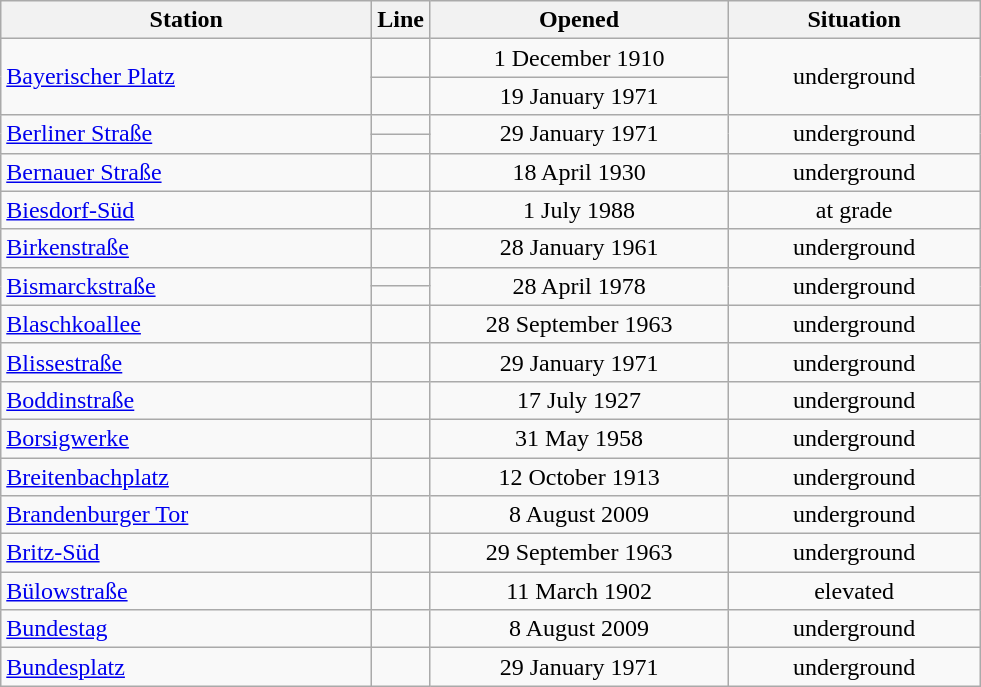<table class="wikitable" style="text-align:center">
<tr>
<th style="width:15em">Station</th>
<th>Line</th>
<th style="width:12em">Opened</th>
<th style="width:10em">Situation</th>
</tr>
<tr>
<td rowspan="2" align="left"><a href='#'>Bayerischer Platz</a></td>
<td></td>
<td>1 December 1910</td>
<td rowspan="2">underground</td>
</tr>
<tr>
<td></td>
<td>19 January 1971</td>
</tr>
<tr>
<td rowspan="2" align="left"><a href='#'>Berliner Straße</a></td>
<td></td>
<td rowspan="2">29 January 1971</td>
<td rowspan="2">underground</td>
</tr>
<tr>
<td></td>
</tr>
<tr>
<td align="left"><a href='#'>Bernauer Straße</a></td>
<td></td>
<td>18 April 1930</td>
<td>underground</td>
</tr>
<tr>
<td align="left"><a href='#'>Biesdorf-Süd</a></td>
<td></td>
<td>1 July 1988</td>
<td>at grade</td>
</tr>
<tr>
<td align="left"><a href='#'>Birkenstraße</a></td>
<td></td>
<td>28 January 1961</td>
<td>underground</td>
</tr>
<tr>
<td rowspan="2" align="left"><a href='#'>Bismarckstraße</a></td>
<td></td>
<td rowspan="2">28 April 1978</td>
<td rowspan="2">underground</td>
</tr>
<tr>
<td></td>
</tr>
<tr>
<td align="left"><a href='#'>Blaschkoallee</a></td>
<td></td>
<td>28 September 1963</td>
<td>underground</td>
</tr>
<tr>
<td align="left"><a href='#'>Blissestraße</a></td>
<td></td>
<td>29 January 1971</td>
<td>underground</td>
</tr>
<tr>
<td align="left"><a href='#'>Boddinstraße</a></td>
<td></td>
<td>17 July 1927</td>
<td>underground</td>
</tr>
<tr>
<td align="left"><a href='#'>Borsigwerke</a></td>
<td></td>
<td>31 May 1958</td>
<td>underground</td>
</tr>
<tr>
<td align="left"><a href='#'>Breitenbachplatz</a></td>
<td></td>
<td>12 October 1913</td>
<td>underground</td>
</tr>
<tr>
<td align="left"><a href='#'>Brandenburger Tor</a></td>
<td></td>
<td>8 August 2009</td>
<td>underground</td>
</tr>
<tr>
<td align="left"><a href='#'>Britz-Süd</a></td>
<td></td>
<td>29 September 1963</td>
<td>underground</td>
</tr>
<tr>
<td align="left"><a href='#'>Bülowstraße</a></td>
<td></td>
<td>11 March 1902</td>
<td>elevated</td>
</tr>
<tr>
<td align="left"><a href='#'>Bundestag</a></td>
<td></td>
<td>8 August 2009</td>
<td>underground</td>
</tr>
<tr>
<td align="left"><a href='#'>Bundesplatz</a></td>
<td></td>
<td>29 January 1971</td>
<td>underground</td>
</tr>
</table>
